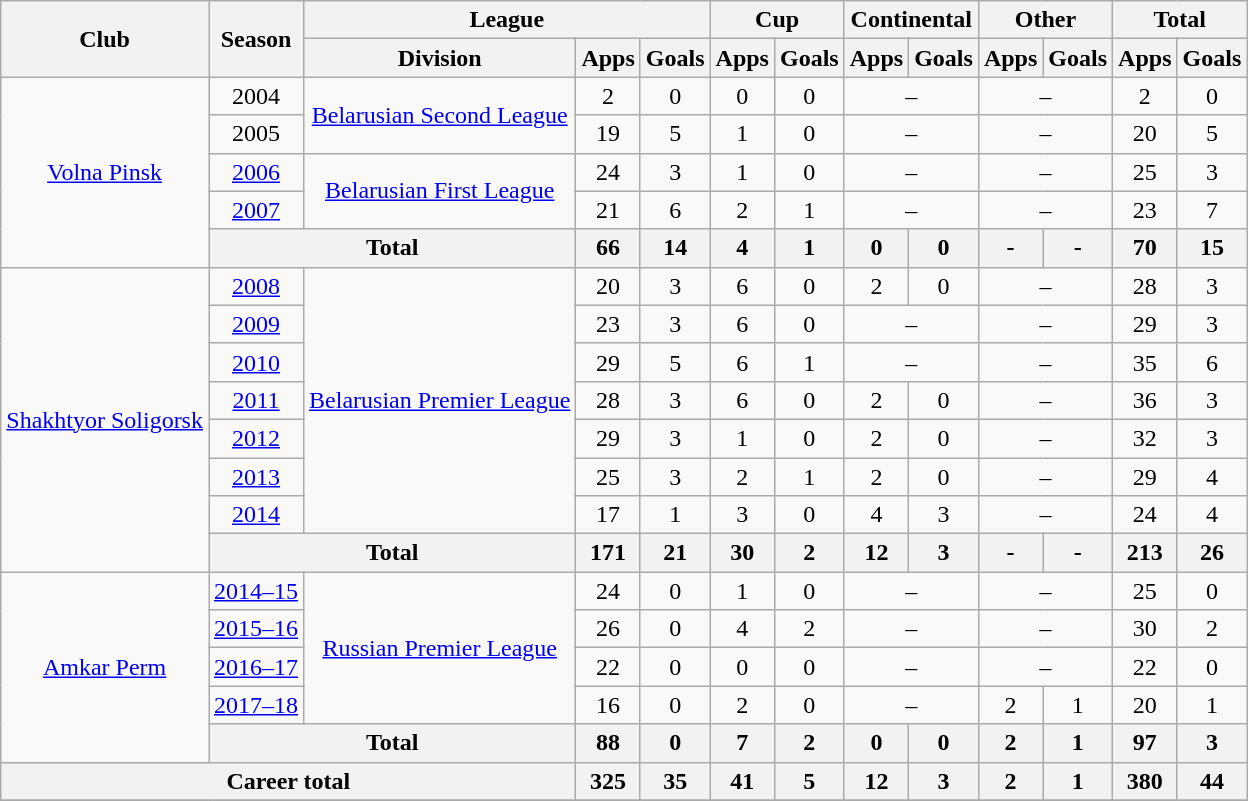<table class="wikitable" style="text-align: center;">
<tr>
<th rowspan=2>Club</th>
<th rowspan=2>Season</th>
<th colspan=3>League</th>
<th colspan=2>Cup</th>
<th colspan=2>Continental</th>
<th colspan=2>Other</th>
<th colspan=2>Total</th>
</tr>
<tr>
<th>Division</th>
<th>Apps</th>
<th>Goals</th>
<th>Apps</th>
<th>Goals</th>
<th>Apps</th>
<th>Goals</th>
<th>Apps</th>
<th>Goals</th>
<th>Apps</th>
<th>Goals</th>
</tr>
<tr>
<td rowspan=5><a href='#'>Volna Pinsk</a></td>
<td>2004</td>
<td rowspan=2><a href='#'>Belarusian Second League</a></td>
<td>2</td>
<td>0</td>
<td>0</td>
<td>0</td>
<td colspan=2>–</td>
<td colspan=2>–</td>
<td>2</td>
<td>0</td>
</tr>
<tr>
<td>2005</td>
<td>19</td>
<td>5</td>
<td>1</td>
<td>0</td>
<td colspan=2>–</td>
<td colspan=2>–</td>
<td>20</td>
<td>5</td>
</tr>
<tr>
<td><a href='#'>2006</a></td>
<td rowspan=2><a href='#'>Belarusian First League</a></td>
<td>24</td>
<td>3</td>
<td>1</td>
<td>0</td>
<td colspan=2>–</td>
<td colspan=2>–</td>
<td>25</td>
<td>3</td>
</tr>
<tr>
<td><a href='#'>2007</a></td>
<td>21</td>
<td>6</td>
<td>2</td>
<td>1</td>
<td colspan=2>–</td>
<td colspan=2>–</td>
<td>23</td>
<td>7</td>
</tr>
<tr>
<th colspan=2>Total</th>
<th>66</th>
<th>14</th>
<th>4</th>
<th>1</th>
<th>0</th>
<th>0</th>
<th>-</th>
<th>-</th>
<th>70</th>
<th>15</th>
</tr>
<tr>
<td rowspan=8><a href='#'>Shakhtyor Soligorsk</a></td>
<td><a href='#'>2008</a></td>
<td rowspan=7><a href='#'>Belarusian Premier League</a></td>
<td>20</td>
<td>3</td>
<td>6</td>
<td>0</td>
<td>2</td>
<td>0</td>
<td colspan=2>–</td>
<td>28</td>
<td>3</td>
</tr>
<tr>
<td><a href='#'>2009</a></td>
<td>23</td>
<td>3</td>
<td>6</td>
<td>0</td>
<td colspan=2>–</td>
<td colspan=2>–</td>
<td>29</td>
<td>3</td>
</tr>
<tr>
<td><a href='#'>2010</a></td>
<td>29</td>
<td>5</td>
<td>6</td>
<td>1</td>
<td colspan=2>–</td>
<td colspan=2>–</td>
<td>35</td>
<td>6</td>
</tr>
<tr>
<td><a href='#'>2011</a></td>
<td>28</td>
<td>3</td>
<td>6</td>
<td>0</td>
<td>2</td>
<td>0</td>
<td colspan=2>–</td>
<td>36</td>
<td>3</td>
</tr>
<tr>
<td><a href='#'>2012</a></td>
<td>29</td>
<td>3</td>
<td>1</td>
<td>0</td>
<td>2</td>
<td>0</td>
<td colspan=2>–</td>
<td>32</td>
<td>3</td>
</tr>
<tr>
<td><a href='#'>2013</a></td>
<td>25</td>
<td>3</td>
<td>2</td>
<td>1</td>
<td>2</td>
<td>0</td>
<td colspan=2>–</td>
<td>29</td>
<td>4</td>
</tr>
<tr>
<td><a href='#'>2014</a></td>
<td>17</td>
<td>1</td>
<td>3</td>
<td>0</td>
<td>4</td>
<td>3</td>
<td colspan=2>–</td>
<td>24</td>
<td>4</td>
</tr>
<tr>
<th colspan=2>Total</th>
<th>171</th>
<th>21</th>
<th>30</th>
<th>2</th>
<th>12</th>
<th>3</th>
<th>-</th>
<th>-</th>
<th>213</th>
<th>26</th>
</tr>
<tr>
<td rowspan=5><a href='#'>Amkar Perm</a></td>
<td><a href='#'>2014–15</a></td>
<td rowspan=4><a href='#'>Russian Premier League</a></td>
<td>24</td>
<td>0</td>
<td>1</td>
<td>0</td>
<td colspan=2>–</td>
<td colspan=2>–</td>
<td>25</td>
<td>0</td>
</tr>
<tr>
<td><a href='#'>2015–16</a></td>
<td>26</td>
<td>0</td>
<td>4</td>
<td>2</td>
<td colspan=2>–</td>
<td colspan=2>–</td>
<td>30</td>
<td>2</td>
</tr>
<tr>
<td><a href='#'>2016–17</a></td>
<td>22</td>
<td>0</td>
<td>0</td>
<td>0</td>
<td colspan=2>–</td>
<td colspan=2>–</td>
<td>22</td>
<td>0</td>
</tr>
<tr>
<td><a href='#'>2017–18</a></td>
<td>16</td>
<td>0</td>
<td>2</td>
<td>0</td>
<td colspan=2>–</td>
<td>2</td>
<td>1</td>
<td>20</td>
<td>1</td>
</tr>
<tr>
<th colspan=2>Total</th>
<th>88</th>
<th>0</th>
<th>7</th>
<th>2</th>
<th>0</th>
<th>0</th>
<th>2</th>
<th>1</th>
<th>97</th>
<th>3</th>
</tr>
<tr>
<th colspan=3>Career total</th>
<th>325</th>
<th>35</th>
<th>41</th>
<th>5</th>
<th>12</th>
<th>3</th>
<th>2</th>
<th>1</th>
<th>380</th>
<th>44</th>
</tr>
<tr>
</tr>
</table>
